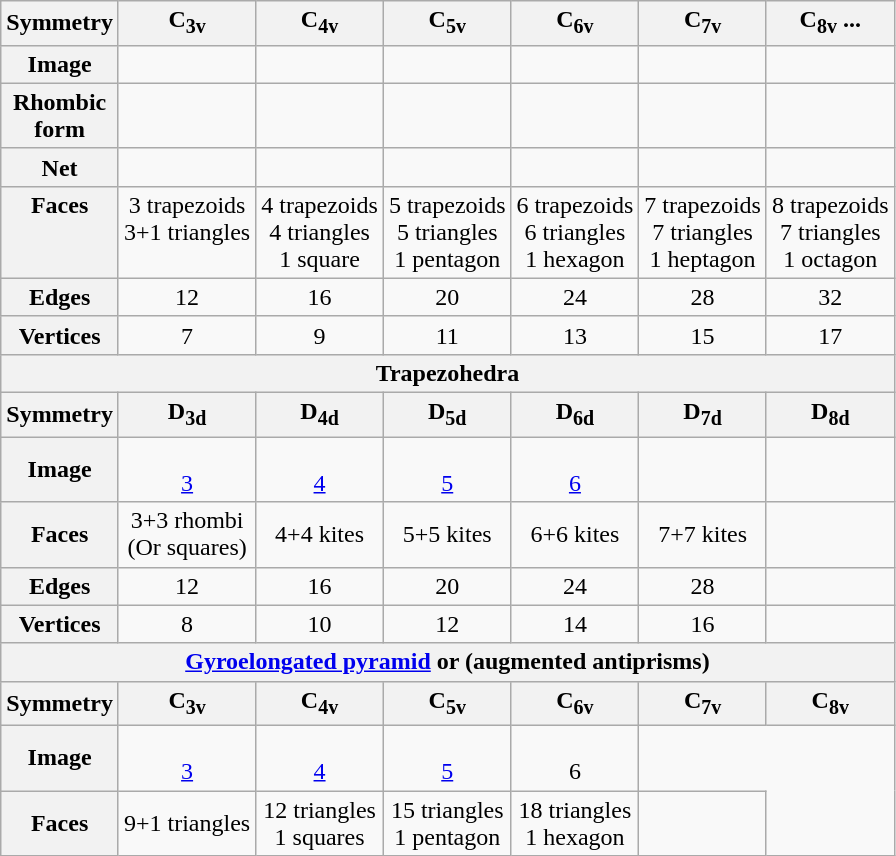<table class="wikitable">
<tr>
<th>Symmetry</th>
<th>C<sub>3v</sub></th>
<th>C<sub>4v</sub></th>
<th>C<sub>5v</sub></th>
<th>C<sub>6v</sub></th>
<th>C<sub>7v</sub></th>
<th>C<sub>8v</sub> ...</th>
</tr>
<tr align=center>
<th>Image</th>
<td></td>
<td></td>
<td></td>
<td></td>
<td></td>
</tr>
<tr align=center>
<th>Rhombic<br>form</th>
<td></td>
<td></td>
<td></td>
<td></td>
<td></td>
<td></td>
</tr>
<tr align=center>
<th>Net</th>
<td></td>
<td></td>
<td></td>
<td></td>
<td></td>
<td></td>
</tr>
<tr align=center valign=top>
<th>Faces</th>
<td>3 trapezoids<br>3+1 triangles</td>
<td>4 trapezoids<br>4 triangles<br>1 square</td>
<td>5 trapezoids<br>5 triangles<br>1 pentagon</td>
<td>6 trapezoids<br>6 triangles<br>1 hexagon</td>
<td>7 trapezoids<br>7 triangles<br>1 heptagon</td>
<td>8 trapezoids<br>7 triangles<br>1 octagon</td>
</tr>
<tr align=center>
<th>Edges</th>
<td>12</td>
<td>16</td>
<td>20</td>
<td>24</td>
<td>28</td>
<td>32</td>
</tr>
<tr align=center>
<th>Vertices</th>
<td>7</td>
<td>9</td>
<td>11</td>
<td>13</td>
<td>15</td>
<td>17</td>
</tr>
<tr>
<th colspan=8>Trapezohedra</th>
</tr>
<tr align=center>
<th>Symmetry</th>
<th>D<sub>3d</sub></th>
<th>D<sub>4d</sub></th>
<th>D<sub>5d</sub></th>
<th>D<sub>6d</sub></th>
<th>D<sub>7d</sub></th>
<th>D<sub>8d</sub></th>
</tr>
<tr align=center>
<th>Image</th>
<td><br><a href='#'>3</a></td>
<td><br><a href='#'>4</a></td>
<td><br><a href='#'>5</a></td>
<td><br><a href='#'>6</a></td>
<td></td>
<td></td>
</tr>
<tr align=center>
<th>Faces</th>
<td>3+3 rhombi<br>(Or squares)</td>
<td>4+4 kites</td>
<td>5+5 kites</td>
<td>6+6 kites</td>
<td>7+7 kites</td>
<td></td>
</tr>
<tr align=center>
<th>Edges</th>
<td>12</td>
<td>16</td>
<td>20</td>
<td>24</td>
<td>28</td>
<td></td>
</tr>
<tr align=center>
<th>Vertices</th>
<td>8</td>
<td>10</td>
<td>12</td>
<td>14</td>
<td>16</td>
<td></td>
</tr>
<tr>
<th colspan=8><a href='#'>Gyroelongated pyramid</a> or (augmented antiprisms)</th>
</tr>
<tr align=center>
<th>Symmetry</th>
<th>C<sub>3v</sub></th>
<th>C<sub>4v</sub></th>
<th>C<sub>5v</sub></th>
<th>C<sub>6v</sub></th>
<th>C<sub>7v</sub></th>
<th>C<sub>8v</sub></th>
</tr>
<tr align=center>
<th>Image</th>
<td><br><a href='#'>3</a></td>
<td><br><a href='#'>4</a></td>
<td><br><a href='#'>5</a></td>
<td><br>6</td>
</tr>
<tr align=center>
<th>Faces</th>
<td>9+1 triangles</td>
<td>12 triangles<br>1 squares</td>
<td>15 triangles<br>1 pentagon</td>
<td>18 triangles<br>1 hexagon</td>
<td></td>
</tr>
</table>
